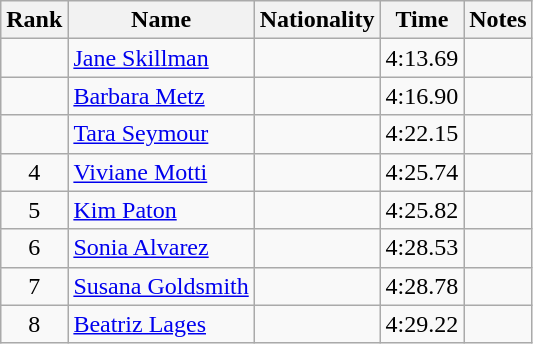<table class="wikitable sortable" style="text-align:center">
<tr>
<th>Rank</th>
<th>Name</th>
<th>Nationality</th>
<th>Time</th>
<th>Notes</th>
</tr>
<tr>
<td></td>
<td align=left><a href='#'>Jane Skillman</a></td>
<td align=left></td>
<td>4:13.69</td>
<td></td>
</tr>
<tr>
<td></td>
<td align=left><a href='#'>Barbara Metz</a></td>
<td align=left></td>
<td>4:16.90</td>
<td></td>
</tr>
<tr>
<td></td>
<td align=left><a href='#'>Tara Seymour</a></td>
<td align=left></td>
<td>4:22.15</td>
<td></td>
</tr>
<tr>
<td>4</td>
<td align=left><a href='#'>Viviane Motti</a></td>
<td align=left></td>
<td>4:25.74</td>
<td></td>
</tr>
<tr>
<td>5</td>
<td align=left><a href='#'>Kim Paton</a></td>
<td align=left></td>
<td>4:25.82</td>
<td></td>
</tr>
<tr>
<td>6</td>
<td align=left><a href='#'>Sonia Alvarez</a></td>
<td align=left></td>
<td>4:28.53</td>
<td></td>
</tr>
<tr>
<td>7</td>
<td align=left><a href='#'>Susana Goldsmith</a></td>
<td align=left></td>
<td>4:28.78</td>
<td></td>
</tr>
<tr>
<td>8</td>
<td align=left><a href='#'>Beatriz Lages</a></td>
<td align=left></td>
<td>4:29.22</td>
<td></td>
</tr>
</table>
